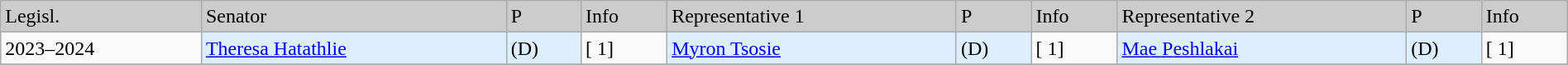<table class=wikitable width="100%" border="1">
<tr style="background-color:#cccccc;">
<td>Legisl.</td>
<td>Senator</td>
<td>P</td>
<td>Info</td>
<td>Representative 1</td>
<td>P</td>
<td>Info</td>
<td>Representative 2</td>
<td>P</td>
<td>Info</td>
</tr>
<tr>
<td>2023–2024</td>
<td style="background:#DDEEFF"><a href='#'>Theresa Hatathlie</a></td>
<td style="background:#DDEEFF">(D)</td>
<td>[ 1]</td>
<td style="background:#DDEEFF"><a href='#'>Myron Tsosie</a></td>
<td style="background:#DDEEFF">(D)</td>
<td>[ 1]</td>
<td style="background:#DDEEFF" "><a href='#'>Mae Peshlakai</a></td>
<td style="background:#DDEEFF">(D)</td>
<td>[ 1]</td>
</tr>
<tr>
</tr>
</table>
